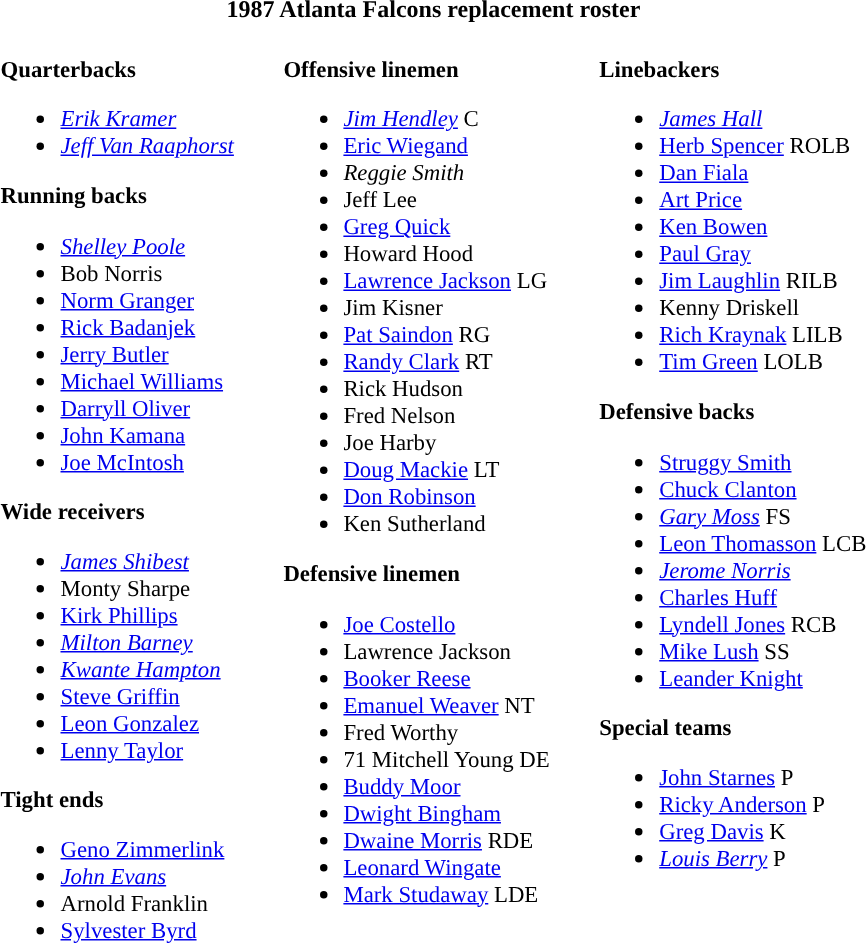<table class="toccolours" style="text-align: left;">
<tr>
<th colspan="7" style="text-align:center; ">1987 Atlanta Falcons replacement roster</th>
</tr>
<tr>
<td style="font-size: 95%;" valign="top"><br><strong>Quarterbacks</strong><ul><li> <em><a href='#'>Erik Kramer</a></em></li><li> <em><a href='#'>Jeff Van Raaphorst</a></em></li></ul><strong>Running backs</strong><ul><li> <em><a href='#'>Shelley Poole</a></em></li><li> Bob Norris</li><li> <a href='#'>Norm Granger</a></li><li> <a href='#'>Rick Badanjek</a></li><li> <a href='#'>Jerry Butler</a></li><li> <a href='#'>Michael Williams</a></li><li> <a href='#'>Darryll Oliver</a></li><li> <a href='#'>John Kamana</a></li><li> <a href='#'>Joe McIntosh</a></li></ul><strong>Wide receivers</strong><ul><li> <em><a href='#'>James Shibest</a></em></li><li> Monty Sharpe</li><li> <a href='#'>Kirk Phillips</a></li><li> <em><a href='#'>Milton Barney</a></em></li><li> <em><a href='#'>Kwante Hampton</a></em></li><li> <a href='#'>Steve Griffin</a></li><li> <a href='#'>Leon Gonzalez</a></li><li> <a href='#'>Lenny Taylor</a></li></ul><strong>Tight ends</strong><ul><li> <a href='#'>Geno Zimmerlink</a></li><li> <em><a href='#'>John Evans</a></em></li><li> Arnold Franklin</li><li> <a href='#'>Sylvester Byrd</a></li></ul></td>
<td style="width: 25px;"></td>
<td style="font-size: 95%;" valign="top"><br><strong>Offensive linemen</strong><ul><li> <em><a href='#'>Jim Hendley</a></em> C</li><li> <a href='#'>Eric Wiegand</a></li><li> <em>Reggie Smith</em></li><li> Jeff Lee</li><li> <a href='#'>Greg Quick</a></li><li> Howard Hood</li><li> <a href='#'>Lawrence Jackson</a> LG</li><li> Jim Kisner</li><li> <a href='#'>Pat Saindon</a> RG</li><li> <a href='#'>Randy Clark</a> RT</li><li> Rick Hudson</li><li> Fred Nelson</li><li> Joe Harby</li><li> <a href='#'>Doug Mackie</a> LT</li><li> <a href='#'>Don Robinson</a></li><li> Ken Sutherland</li></ul><strong>Defensive linemen</strong><ul><li> <a href='#'>Joe Costello</a></li><li> Lawrence Jackson</li><li> <a href='#'>Booker Reese</a></li><li> <a href='#'>Emanuel Weaver</a> NT</li><li> Fred Worthy</li><li>71   Mitchell Young DE</li><li> <a href='#'>Buddy Moor</a></li><li> <a href='#'>Dwight Bingham</a></li><li> <a href='#'>Dwaine Morris</a> RDE</li><li> <a href='#'>Leonard Wingate</a></li><li> <a href='#'>Mark Studaway</a> LDE</li></ul></td>
<td style="width: 25px;"></td>
<td style="font-size: 95%;" valign="top"><br><strong>Linebackers</strong><ul><li> <em><a href='#'>James Hall</a></em></li><li> <a href='#'>Herb Spencer</a> ROLB</li><li> <a href='#'>Dan Fiala</a></li><li> <a href='#'>Art Price</a></li><li> <a href='#'>Ken Bowen</a></li><li> <a href='#'>Paul Gray</a></li><li> <a href='#'>Jim Laughlin</a> RILB</li><li> Kenny Driskell</li><li> <a href='#'>Rich Kraynak</a> LILB</li><li> <a href='#'>Tim Green</a> LOLB</li></ul><strong>Defensive backs</strong><ul><li> <a href='#'>Struggy Smith</a></li><li> <a href='#'>Chuck Clanton</a></li><li> <em><a href='#'>Gary Moss</a></em> FS</li><li> <a href='#'>Leon Thomasson</a> LCB</li><li> <em><a href='#'>Jerome Norris</a></em></li><li> <a href='#'>Charles Huff</a></li><li> <a href='#'>Lyndell Jones</a> RCB</li><li> <a href='#'>Mike Lush</a> SS</li><li> <a href='#'>Leander Knight</a></li></ul><strong>Special teams</strong><ul><li> <a href='#'>John Starnes</a> P</li><li> <a href='#'>Ricky Anderson</a> P</li><li> <a href='#'>Greg Davis</a> K</li><li> <em><a href='#'>Louis Berry</a></em> P</li></ul></td>
</tr>
<tr>
</tr>
</table>
